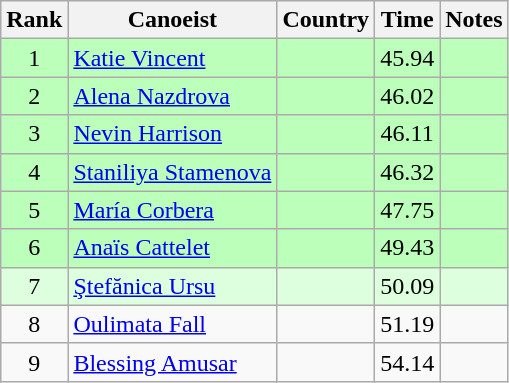<table class="wikitable" style="text-align:center">
<tr>
<th>Rank</th>
<th>Canoeist</th>
<th>Country</th>
<th>Time</th>
<th>Notes</th>
</tr>
<tr bgcolor=bbffbb>
<td>1</td>
<td align="left"><a href='#'>Katie Vincent</a></td>
<td align="left"></td>
<td>45.94</td>
<td></td>
</tr>
<tr bgcolor=bbffbb>
<td>2</td>
<td align="left"><a href='#'>Alena Nazdrova</a></td>
<td align="left"></td>
<td>46.02</td>
<td></td>
</tr>
<tr bgcolor=bbffbb>
<td>3</td>
<td align="left"><a href='#'>Nevin Harrison</a></td>
<td align="left"></td>
<td>46.11</td>
<td></td>
</tr>
<tr bgcolor=bbffbb>
<td>4</td>
<td align="left"><a href='#'>Staniliya Stamenova</a></td>
<td align="left"></td>
<td>46.32</td>
<td></td>
</tr>
<tr bgcolor=bbffbb>
<td>5</td>
<td align="left"><a href='#'>María Corbera</a></td>
<td align="left"></td>
<td>47.75</td>
<td></td>
</tr>
<tr bgcolor=bbffbb>
<td>6</td>
<td align="left"><a href='#'>Anaïs Cattelet</a></td>
<td align="left"></td>
<td>49.43</td>
<td></td>
</tr>
<tr bgcolor=ddffdd>
<td>7</td>
<td align="left"><a href='#'>Ştefănica Ursu</a></td>
<td align="left"></td>
<td>50.09</td>
<td></td>
</tr>
<tr>
<td>8</td>
<td align="left"><a href='#'>Oulimata Fall</a></td>
<td align="left"></td>
<td>51.19</td>
<td></td>
</tr>
<tr>
<td>9</td>
<td align="left"><a href='#'>Blessing Amusar</a></td>
<td align="left"></td>
<td>54.14</td>
<td></td>
</tr>
</table>
